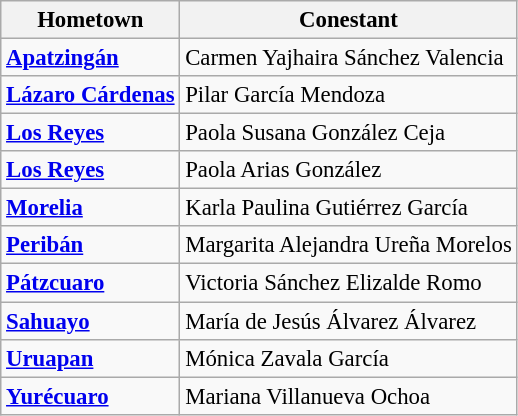<table class="wikitable sortable" style="font-size: 95%;">
<tr>
<th>Hometown</th>
<th>Conestant</th>
</tr>
<tr>
<td><strong><a href='#'>Apatzingán</a></strong></td>
<td>Carmen Yajhaira Sánchez Valencia</td>
</tr>
<tr>
<td><strong><a href='#'>Lázaro Cárdenas</a></strong></td>
<td>Pilar García Mendoza</td>
</tr>
<tr>
<td><strong><a href='#'>Los Reyes</a></strong></td>
<td>Paola Susana González Ceja</td>
</tr>
<tr>
<td><strong><a href='#'>Los Reyes</a></strong></td>
<td>Paola Arias González</td>
</tr>
<tr>
<td><strong><a href='#'>Morelia</a></strong></td>
<td>Karla Paulina Gutiérrez García</td>
</tr>
<tr>
<td><strong><a href='#'>Peribán</a></strong></td>
<td>Margarita Alejandra Ureña Morelos</td>
</tr>
<tr>
<td><strong><a href='#'>Pátzcuaro</a></strong></td>
<td>Victoria Sánchez Elizalde Romo</td>
</tr>
<tr>
<td><strong><a href='#'>Sahuayo</a></strong></td>
<td>María de Jesús Álvarez Álvarez</td>
</tr>
<tr>
<td><strong><a href='#'>Uruapan</a></strong></td>
<td>Mónica Zavala García</td>
</tr>
<tr>
<td><strong><a href='#'>Yurécuaro</a></strong></td>
<td>Mariana Villanueva Ochoa</td>
</tr>
</table>
